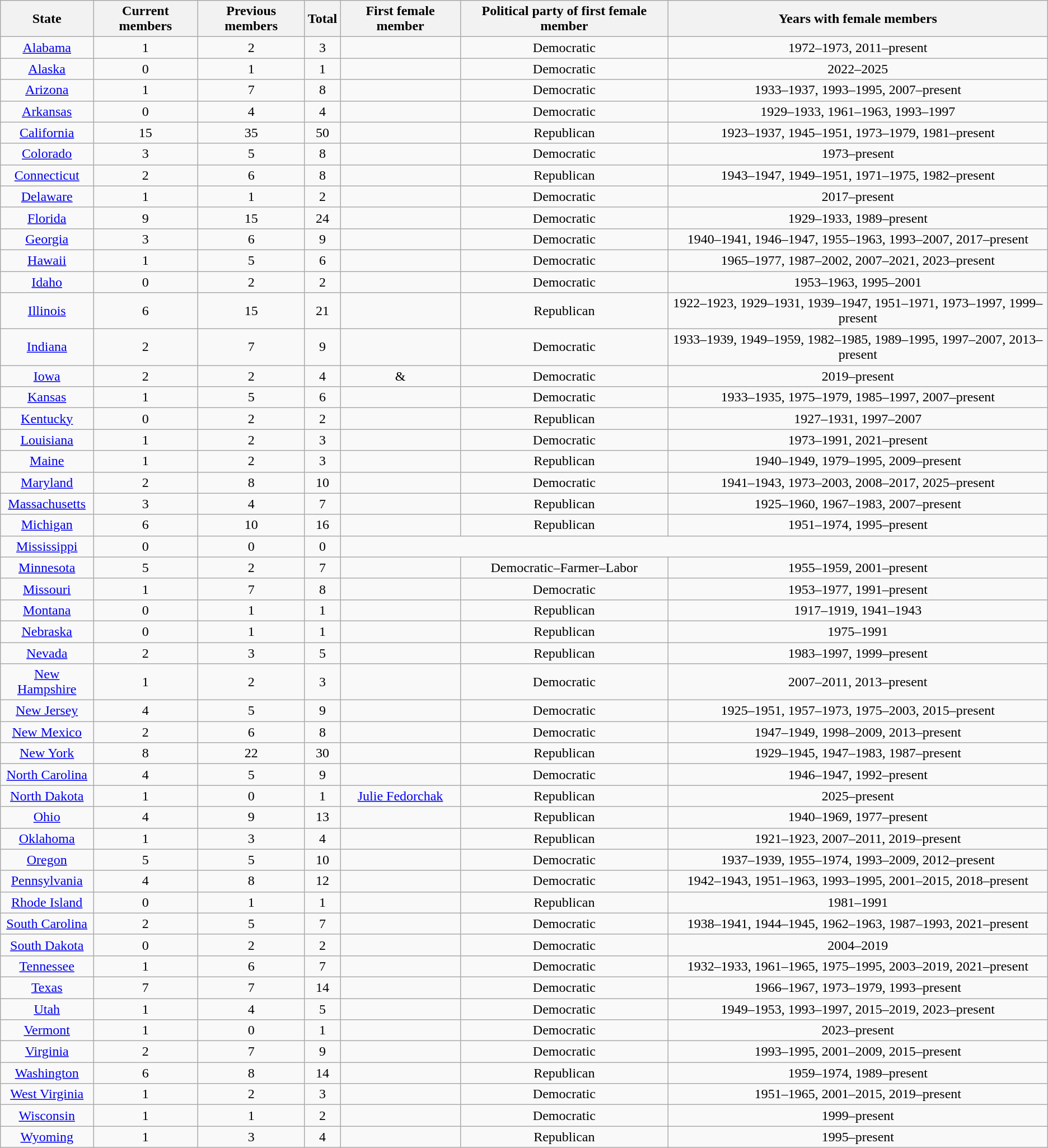<table class="wikitable sortable" style="text-align:center">
<tr>
<th>State</th>
<th>Current members</th>
<th>Previous members</th>
<th>Total</th>
<th>First female member</th>
<th>Political party of first female member</th>
<th>Years with female members</th>
</tr>
<tr>
<td> <a href='#'>Alabama</a></td>
<td>1</td>
<td>2</td>
<td>3</td>
<td></td>
<td>Democratic</td>
<td>1972–1973, 2011–present</td>
</tr>
<tr>
<td> <a href='#'>Alaska</a></td>
<td>0</td>
<td>1</td>
<td>1</td>
<td></td>
<td>Democratic</td>
<td>2022–2025</td>
</tr>
<tr>
<td> <a href='#'>Arizona</a></td>
<td>1</td>
<td>7</td>
<td>8</td>
<td></td>
<td>Democratic</td>
<td>1933–1937, 1993–1995, 2007–present</td>
</tr>
<tr>
<td> <a href='#'>Arkansas</a></td>
<td>0</td>
<td>4</td>
<td>4</td>
<td></td>
<td>Democratic</td>
<td>1929–1933, 1961–1963, 1993–1997</td>
</tr>
<tr>
<td> <a href='#'>California</a></td>
<td>15</td>
<td>35</td>
<td>50</td>
<td></td>
<td>Republican</td>
<td>1923–1937, 1945–1951, 1973–1979, 1981–present</td>
</tr>
<tr>
<td> <a href='#'>Colorado</a></td>
<td>3</td>
<td>5</td>
<td>8</td>
<td></td>
<td>Democratic</td>
<td>1973–present</td>
</tr>
<tr>
<td> <a href='#'>Connecticut</a></td>
<td>2</td>
<td>6</td>
<td>8</td>
<td></td>
<td>Republican</td>
<td>1943–1947, 1949–1951, 1971–1975, 1982–present</td>
</tr>
<tr>
<td> <a href='#'>Delaware</a></td>
<td>1</td>
<td>1</td>
<td>2</td>
<td></td>
<td>Democratic</td>
<td>2017–present</td>
</tr>
<tr>
<td> <a href='#'>Florida</a></td>
<td>9</td>
<td>15</td>
<td>24</td>
<td></td>
<td>Democratic</td>
<td>1929–1933, 1989–present</td>
</tr>
<tr>
<td> <a href='#'>Georgia</a></td>
<td>3</td>
<td>6</td>
<td>9</td>
<td></td>
<td>Democratic</td>
<td>1940–1941, 1946–1947, 1955–1963, 1993–2007, 2017–present</td>
</tr>
<tr>
<td> <a href='#'>Hawaii</a></td>
<td>1</td>
<td>5</td>
<td>6</td>
<td></td>
<td>Democratic</td>
<td>1965–1977, 1987–2002, 2007–2021, 2023–present</td>
</tr>
<tr>
<td> <a href='#'>Idaho</a></td>
<td>0</td>
<td>2</td>
<td>2</td>
<td></td>
<td>Democratic</td>
<td>1953–1963, 1995–2001</td>
</tr>
<tr>
<td> <a href='#'>Illinois</a></td>
<td>6</td>
<td>15</td>
<td>21</td>
<td></td>
<td>Republican</td>
<td>1922–1923, 1929–1931, 1939–1947, 1951–1971, 1973–1997, 1999–present</td>
</tr>
<tr>
<td> <a href='#'>Indiana</a></td>
<td>2</td>
<td>7</td>
<td>9</td>
<td></td>
<td>Democratic</td>
<td>1933–1939, 1949–1959, 1982–1985, 1989–1995, 1997–2007, 2013–present</td>
</tr>
<tr>
<td> <a href='#'>Iowa</a></td>
<td>2</td>
<td>2</td>
<td>4</td>
<td> & </td>
<td>Democratic</td>
<td>2019–present</td>
</tr>
<tr>
<td> <a href='#'>Kansas</a></td>
<td>1</td>
<td>5</td>
<td>6</td>
<td></td>
<td>Democratic</td>
<td>1933–1935, 1975–1979, 1985–1997, 2007–present</td>
</tr>
<tr>
<td> <a href='#'>Kentucky</a></td>
<td>0</td>
<td>2</td>
<td>2</td>
<td></td>
<td>Republican</td>
<td>1927–1931, 1997–2007</td>
</tr>
<tr>
<td> <a href='#'>Louisiana</a></td>
<td>1</td>
<td>2</td>
<td>3</td>
<td></td>
<td>Democratic</td>
<td>1973–1991, 2021–present</td>
</tr>
<tr>
<td> <a href='#'>Maine</a></td>
<td>1</td>
<td>2</td>
<td>3</td>
<td></td>
<td>Republican</td>
<td>1940–1949, 1979–1995, 2009–present</td>
</tr>
<tr>
<td> <a href='#'>Maryland</a></td>
<td>2</td>
<td>8</td>
<td>10</td>
<td></td>
<td>Democratic</td>
<td>1941–1943, 1973–2003, 2008–2017, 2025–present</td>
</tr>
<tr>
<td> <a href='#'>Massachusetts</a></td>
<td>3</td>
<td>4</td>
<td>7</td>
<td></td>
<td>Republican</td>
<td>1925–1960, 1967–1983, 2007–present</td>
</tr>
<tr>
<td> <a href='#'>Michigan</a></td>
<td>6</td>
<td>10</td>
<td>16</td>
<td></td>
<td>Republican</td>
<td>1951–1974, 1995–present</td>
</tr>
<tr>
<td> <a href='#'>Mississippi</a></td>
<td>0</td>
<td>0</td>
<td>0</td>
<td colspan="3"></td>
</tr>
<tr>
<td> <a href='#'>Minnesota</a></td>
<td>5</td>
<td>2</td>
<td>7</td>
<td></td>
<td>Democratic–Farmer–Labor</td>
<td>1955–1959, 2001–present</td>
</tr>
<tr>
<td> <a href='#'>Missouri</a></td>
<td>1</td>
<td>7</td>
<td>8</td>
<td></td>
<td>Democratic</td>
<td>1953–1977, 1991–present</td>
</tr>
<tr>
<td> <a href='#'>Montana</a></td>
<td>0</td>
<td>1</td>
<td>1</td>
<td></td>
<td>Republican</td>
<td>1917–1919, 1941–1943</td>
</tr>
<tr>
<td> <a href='#'>Nebraska</a></td>
<td>0</td>
<td>1</td>
<td>1</td>
<td></td>
<td>Republican</td>
<td>1975–1991</td>
</tr>
<tr>
<td> <a href='#'>Nevada</a></td>
<td>2</td>
<td>3</td>
<td>5</td>
<td></td>
<td>Republican</td>
<td>1983–1997, 1999–present</td>
</tr>
<tr>
<td> <a href='#'>New Hampshire</a></td>
<td>1</td>
<td>2</td>
<td>3</td>
<td></td>
<td>Democratic</td>
<td>2007–2011, 2013–present</td>
</tr>
<tr>
<td> <a href='#'>New Jersey</a></td>
<td>4</td>
<td>5</td>
<td>9</td>
<td></td>
<td>Democratic</td>
<td>1925–1951, 1957–1973, 1975–2003, 2015–present</td>
</tr>
<tr>
<td> <a href='#'>New Mexico</a></td>
<td>2</td>
<td>6</td>
<td>8</td>
<td></td>
<td>Democratic</td>
<td>1947–1949, 1998–2009, 2013–present</td>
</tr>
<tr>
<td> <a href='#'>New York</a></td>
<td>8</td>
<td>22</td>
<td>30</td>
<td></td>
<td>Republican</td>
<td>1929–1945, 1947–1983, 1987–present</td>
</tr>
<tr>
<td> <a href='#'>North Carolina</a></td>
<td>4</td>
<td>5</td>
<td>9</td>
<td></td>
<td>Democratic</td>
<td>1946–1947, 1992–present</td>
</tr>
<tr>
<td> <a href='#'>North Dakota</a></td>
<td>1</td>
<td>0</td>
<td>1</td>
<td><a href='#'>Julie Fedorchak</a></td>
<td>Republican</td>
<td>2025–present</td>
</tr>
<tr>
<td> <a href='#'>Ohio</a></td>
<td>4</td>
<td>9</td>
<td>13</td>
<td></td>
<td>Republican</td>
<td>1940–1969, 1977–present</td>
</tr>
<tr>
<td> <a href='#'>Oklahoma</a></td>
<td>1</td>
<td>3</td>
<td>4</td>
<td></td>
<td>Republican</td>
<td>1921–1923, 2007–2011, 2019–present</td>
</tr>
<tr>
<td> <a href='#'>Oregon</a></td>
<td>5</td>
<td>5</td>
<td>10</td>
<td></td>
<td>Democratic</td>
<td>1937–1939, 1955–1974, 1993–2009, 2012–present</td>
</tr>
<tr>
<td> <a href='#'>Pennsylvania</a></td>
<td>4</td>
<td>8</td>
<td>12</td>
<td></td>
<td>Democratic</td>
<td>1942–1943, 1951–1963, 1993–1995, 2001–2015, 2018–present</td>
</tr>
<tr>
<td> <a href='#'>Rhode Island</a></td>
<td>0</td>
<td>1</td>
<td>1</td>
<td></td>
<td>Republican</td>
<td>1981–1991</td>
</tr>
<tr>
<td> <a href='#'>South Carolina</a></td>
<td>2</td>
<td>5</td>
<td>7</td>
<td></td>
<td>Democratic</td>
<td>1938–1941, 1944–1945, 1962–1963, 1987–1993, 2021–present</td>
</tr>
<tr>
<td> <a href='#'>South Dakota</a></td>
<td>0</td>
<td>2</td>
<td>2</td>
<td></td>
<td>Democratic</td>
<td>2004–2019</td>
</tr>
<tr>
<td> <a href='#'>Tennessee</a></td>
<td>1</td>
<td>6</td>
<td>7</td>
<td></td>
<td>Democratic</td>
<td>1932–1933, 1961–1965, 1975–1995, 2003–2019, 2021–present</td>
</tr>
<tr>
<td> <a href='#'>Texas</a></td>
<td>7</td>
<td>7</td>
<td>14</td>
<td></td>
<td>Democratic</td>
<td>1966–1967, 1973–1979, 1993–present</td>
</tr>
<tr>
<td> <a href='#'>Utah</a></td>
<td>1</td>
<td>4</td>
<td>5</td>
<td></td>
<td>Democratic</td>
<td>1949–1953, 1993–1997, 2015–2019, 2023–present</td>
</tr>
<tr>
<td> <a href='#'>Vermont</a></td>
<td>1</td>
<td>0</td>
<td>1</td>
<td></td>
<td>Democratic</td>
<td>2023–present</td>
</tr>
<tr>
<td> <a href='#'>Virginia</a></td>
<td>2</td>
<td>7</td>
<td>9</td>
<td></td>
<td>Democratic</td>
<td>1993–1995, 2001–2009, 2015–present</td>
</tr>
<tr>
<td> <a href='#'>Washington</a></td>
<td>6</td>
<td>8</td>
<td>14</td>
<td></td>
<td>Republican</td>
<td>1959–1974, 1989–present</td>
</tr>
<tr>
<td> <a href='#'>West Virginia</a></td>
<td>1</td>
<td>2</td>
<td>3</td>
<td></td>
<td>Democratic</td>
<td>1951–1965, 2001–2015, 2019–present</td>
</tr>
<tr>
<td> <a href='#'>Wisconsin</a></td>
<td>1</td>
<td>1</td>
<td>2</td>
<td></td>
<td>Democratic</td>
<td>1999–present</td>
</tr>
<tr>
<td> <a href='#'>Wyoming</a></td>
<td>1</td>
<td>3</td>
<td>4</td>
<td></td>
<td>Republican</td>
<td>1995–present</td>
</tr>
</table>
